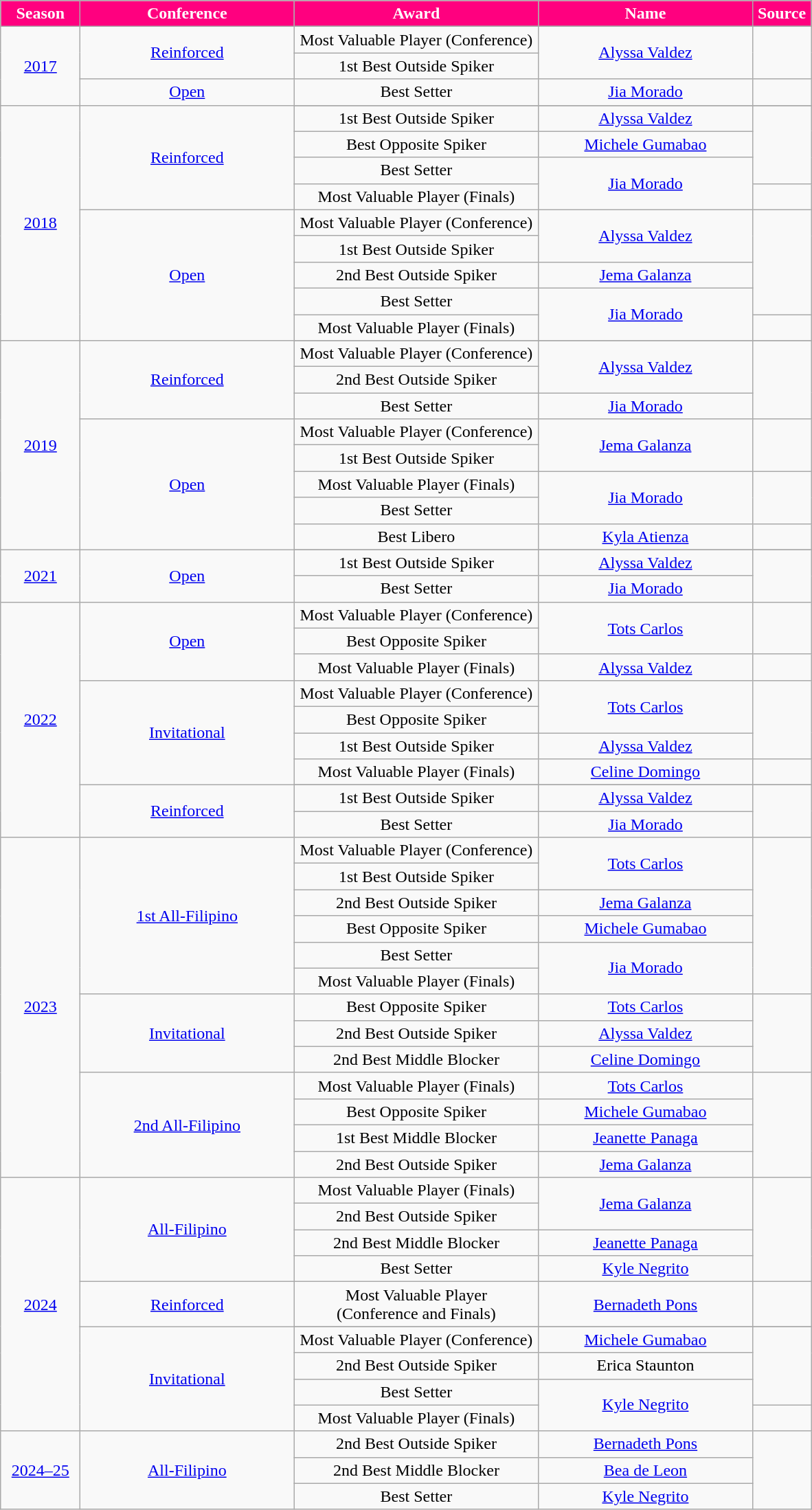<table class="wikitable" style="text-align:center;">
<tr>
<th width=70px style="background:#FF007F; color:white; text-align: center">Season</th>
<th width=200px style="background:#FF007F; color:white; text-align: center">Conference</th>
<th width=230px style="background:#FF007F; color:white; text-align: center">Award</th>
<th width=200px style="background:#FF007F; color:white; text-align: center">Name</th>
<th width=50px style="background:#FF007F; color:white; text-align: center">Source</th>
</tr>
<tr>
<td rowspan=4><a href='#'>2017</a></td>
<td rowspan=3><a href='#'>Reinforced</a></td>
</tr>
<tr>
<td>Most Valuable Player (Conference)</td>
<td rowspan=2> <a href='#'>Alyssa Valdez</a></td>
<td rowspan=2></td>
</tr>
<tr>
<td>1st Best Outside Spiker</td>
</tr>
<tr>
<td><a href='#'>Open</a></td>
<td>Best Setter</td>
<td> <a href='#'>Jia Morado</a></td>
<td></td>
</tr>
<tr>
<td rowspan=10><a href='#'>2018</a></td>
<td rowspan=5><a href='#'>Reinforced</a></td>
</tr>
<tr>
<td>1st Best Outside Spiker</td>
<td rowspan=1> <a href='#'>Alyssa Valdez</a></td>
<td rowspan=3></td>
</tr>
<tr>
<td>Best Opposite Spiker</td>
<td> <a href='#'>Michele Gumabao</a></td>
</tr>
<tr>
<td>Best Setter</td>
<td rowspan=2> <a href='#'>Jia Morado</a></td>
</tr>
<tr>
<td>Most Valuable Player (Finals)</td>
<td></td>
</tr>
<tr>
<td rowspan=5><a href='#'>Open</a></td>
<td>Most Valuable Player (Conference)</td>
<td rowspan=2> <a href='#'>Alyssa Valdez</a></td>
<td rowspan=4></td>
</tr>
<tr>
<td>1st Best Outside Spiker</td>
</tr>
<tr>
<td>2nd Best Outside Spiker</td>
<td> <a href='#'>Jema Galanza</a></td>
</tr>
<tr>
<td>Best Setter</td>
<td rowspan=2> <a href='#'>Jia Morado</a></td>
</tr>
<tr>
<td>Most Valuable Player (Finals)</td>
<td></td>
</tr>
<tr>
<td rowspan=9><a href='#'>2019</a></td>
<td rowspan=4><a href='#'>Reinforced</a></td>
</tr>
<tr>
<td>Most Valuable Player (Conference)</td>
<td rowspan=2> <a href='#'>Alyssa Valdez</a></td>
<td rowspan=3></td>
</tr>
<tr>
<td>2nd Best Outside Spiker</td>
</tr>
<tr>
<td>Best Setter</td>
<td> <a href='#'>Jia Morado</a></td>
</tr>
<tr>
<td rowspan=5><a href='#'>Open</a></td>
<td>Most Valuable Player (Conference)</td>
<td rowspan=2> <a href='#'>Jema Galanza</a></td>
<td rowspan=2></td>
</tr>
<tr>
<td>1st Best Outside Spiker</td>
</tr>
<tr>
<td>Most Valuable Player (Finals)</td>
<td rowspan=2> <a href='#'>Jia Morado</a></td>
<td rowspan=2></td>
</tr>
<tr>
<td>Best Setter</td>
</tr>
<tr>
<td>Best Libero</td>
<td> <a href='#'>Kyla Atienza</a></td>
<td></td>
</tr>
<tr>
<td rowspan=3><a href='#'>2021</a></td>
<td rowspan=3><a href='#'>Open</a></td>
</tr>
<tr>
<td>1st Best Outside Spiker</td>
<td> <a href='#'>Alyssa Valdez</a></td>
<td rowspan=2></td>
</tr>
<tr>
<td>Best Setter</td>
<td> <a href='#'>Jia Morado</a></td>
</tr>
<tr>
<td rowspan=10><a href='#'>2022</a></td>
<td rowspan=3><a href='#'>Open</a></td>
<td>Most Valuable Player (Conference)</td>
<td rowspan=2> <a href='#'>Tots Carlos</a></td>
<td rowspan=2></td>
</tr>
<tr>
<td>Best Opposite Spiker</td>
</tr>
<tr>
<td>Most Valuable Player (Finals)</td>
<td> <a href='#'>Alyssa Valdez</a></td>
<td></td>
</tr>
<tr>
<td rowspan=4><a href='#'>Invitational</a></td>
<td>Most Valuable Player (Conference)</td>
<td rowspan=2> <a href='#'>Tots Carlos</a></td>
<td rowspan=3></td>
</tr>
<tr>
<td>Best Opposite Spiker</td>
</tr>
<tr>
<td>1st Best Outside Spiker</td>
<td> <a href='#'>Alyssa Valdez</a></td>
</tr>
<tr>
<td>Most Valuable Player (Finals)</td>
<td> <a href='#'>Celine Domingo</a></td>
<td></td>
</tr>
<tr>
<td rowspan=3><a href='#'>Reinforced</a></td>
</tr>
<tr>
<td>1st Best Outside Spiker</td>
<td> <a href='#'>Alyssa Valdez</a></td>
<td rowspan=2></td>
</tr>
<tr>
<td>Best Setter</td>
<td> <a href='#'>Jia Morado</a></td>
</tr>
<tr>
<td rowspan="13"><a href='#'>2023</a></td>
<td rowspan=6><a href='#'>1st All-Filipino</a></td>
<td>Most Valuable Player (Conference)</td>
<td rowspan="2"> <a href='#'>Tots Carlos</a></td>
<td rowspan=6></td>
</tr>
<tr>
<td>1st Best Outside Spiker</td>
</tr>
<tr>
<td>2nd Best Outside Spiker</td>
<td> <a href='#'>Jema Galanza</a></td>
</tr>
<tr>
<td>Best Opposite Spiker</td>
<td> <a href='#'>Michele Gumabao</a></td>
</tr>
<tr>
<td>Best Setter</td>
<td rowspan="2"> <a href='#'>Jia Morado</a></td>
</tr>
<tr>
<td>Most Valuable Player (Finals)</td>
</tr>
<tr>
<td rowspan=3><a href='#'>Invitational</a></td>
<td>Best Opposite Spiker</td>
<td> <a href='#'>Tots Carlos</a></td>
<td rowspan=3></td>
</tr>
<tr>
<td>2nd Best Outside Spiker</td>
<td> <a href='#'>Alyssa Valdez</a></td>
</tr>
<tr>
<td>2nd Best Middle Blocker</td>
<td> <a href='#'>Celine Domingo</a></td>
</tr>
<tr>
<td rowspan=4><a href='#'>2nd All-Filipino</a></td>
<td>Most Valuable Player (Finals)</td>
<td> <a href='#'>Tots Carlos</a></td>
<td rowspan=4></td>
</tr>
<tr>
<td>Best Opposite Spiker</td>
<td> <a href='#'>Michele Gumabao</a></td>
</tr>
<tr>
<td>1st Best Middle Blocker</td>
<td> <a href='#'>Jeanette Panaga</a></td>
</tr>
<tr>
<td>2nd Best Outside Spiker</td>
<td> <a href='#'>Jema Galanza</a></td>
</tr>
<tr>
<td rowspan="10"><a href='#'>2024</a></td>
<td rowspan=4><a href='#'>All-Filipino</a></td>
<td>Most Valuable Player (Finals)</td>
<td rowspan="2"> <a href='#'>Jema Galanza</a></td>
<td rowspan=4></td>
</tr>
<tr>
<td>2nd Best Outside Spiker</td>
</tr>
<tr>
<td>2nd Best Middle Blocker</td>
<td> <a href='#'>Jeanette Panaga</a></td>
</tr>
<tr>
<td>Best Setter</td>
<td> <a href='#'>Kyle Negrito</a></td>
</tr>
<tr>
<td><a href='#'>Reinforced</a></td>
<td>Most Valuable Player<br>(Conference and Finals)</td>
<td> <a href='#'>Bernadeth Pons</a></td>
<td></td>
</tr>
<tr>
<td rowspan=5><a href='#'>Invitational</a></td>
</tr>
<tr>
<td>Most Valuable Player (Conference)</td>
<td> <a href='#'>Michele Gumabao</a></td>
<td rowspan=3></td>
</tr>
<tr>
<td>2nd Best Outside Spiker</td>
<td> Erica Staunton</td>
</tr>
<tr>
<td>Best Setter</td>
<td rowspan=2> <a href='#'>Kyle Negrito</a></td>
</tr>
<tr>
<td>Most Valuable Player (Finals)</td>
<td></td>
</tr>
<tr align=center>
<td rowspan=3><a href='#'>2024–25</a></td>
<td rowspan=3><a href='#'>All-Filipino</a></td>
<td>2nd Best Outside Spiker</td>
<td> <a href='#'>Bernadeth Pons</a></td>
<td rowspan=3></td>
</tr>
<tr>
<td>2nd Best Middle Blocker</td>
<td> <a href='#'>Bea de Leon</a></td>
</tr>
<tr>
<td>Best Setter</td>
<td> <a href='#'>Kyle Negrito</a></td>
</tr>
</table>
